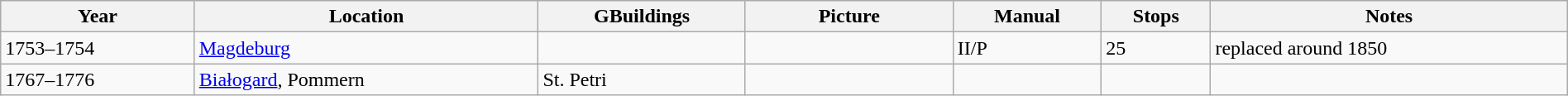<table class="wikitable sortable" width="100%">
<tr class="hintergrundfarbe5">
<th>Year</th>
<th>Location</th>
<th>GBuildings</th>
<th class=unsortable style="width:160px">Picture</th>
<th>Manual</th>
<th>Stops</th>
<th class="unsortable">Notes</th>
</tr>
<tr>
<td>1753–1754</td>
<td><a href='#'>Magdeburg</a></td>
<td></td>
<td></td>
<td>II/P</td>
<td>25</td>
<td>replaced around 1850</td>
</tr>
<tr>
<td>1767–1776</td>
<td><a href='#'>Białogard</a>, Pommern</td>
<td>St. Petri</td>
<td></td>
<td></td>
<td></td>
<td></td>
</tr>
</table>
